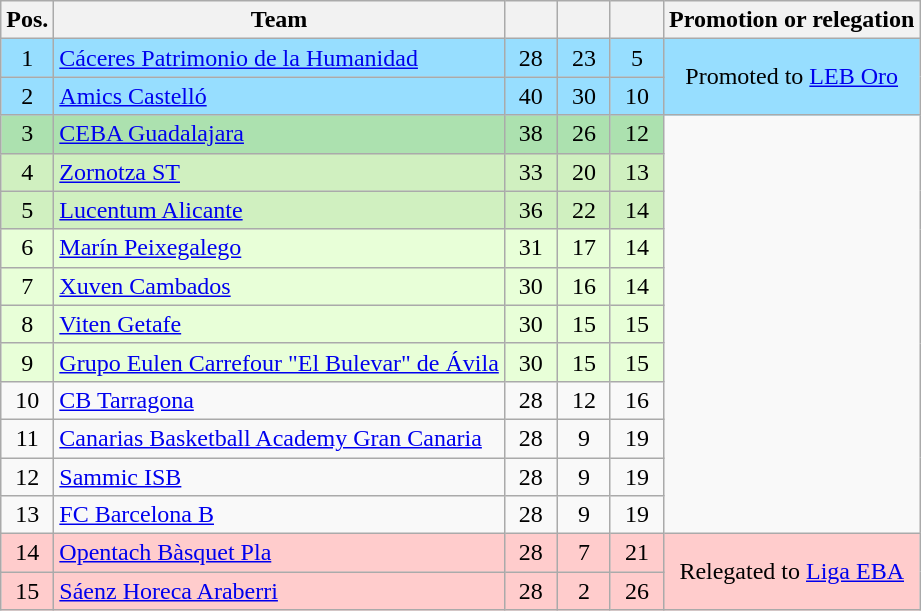<table class="wikitable" style="text-align: center">
<tr>
<th width=28>Pos.</th>
<th>Team</th>
<th width=28></th>
<th width=28></th>
<th width=28></th>
<th>Promotion or relegation</th>
</tr>
<tr bgcolor=#97DEFF>
<td>1</td>
<td align="left"><a href='#'>Cáceres Patrimonio de la Humanidad</a></td>
<td>28</td>
<td>23</td>
<td>5</td>
<td rowspan=2>Promoted to <a href='#'>LEB Oro</a></td>
</tr>
<tr bgcolor=#97DEFF>
<td>2</td>
<td align="left"><a href='#'>Amics Castelló</a></td>
<td>40</td>
<td>30</td>
<td>10</td>
</tr>
<tr bgcolor=#ACE1AF>
<td>3</td>
<td align="left"><a href='#'>CEBA Guadalajara</a></td>
<td>38</td>
<td>26</td>
<td>12</td>
</tr>
<tr bgcolor=#D0F0C0>
<td>4</td>
<td align="left"><a href='#'>Zornotza ST</a></td>
<td>33</td>
<td>20</td>
<td>13</td>
</tr>
<tr bgcolor=#D0F0C0>
<td>5</td>
<td align="left"><a href='#'>Lucentum Alicante</a></td>
<td>36</td>
<td>22</td>
<td>14</td>
</tr>
<tr bgcolor=#E8FFD8>
<td>6</td>
<td align="left"><a href='#'>Marín Peixegalego</a></td>
<td>31</td>
<td>17</td>
<td>14</td>
</tr>
<tr bgcolor=#E8FFD8>
<td>7</td>
<td align="left"><a href='#'>Xuven Cambados</a></td>
<td>30</td>
<td>16</td>
<td>14</td>
</tr>
<tr bgcolor=#E8FFD8>
<td>8</td>
<td align="left"><a href='#'>Viten Getafe</a></td>
<td>30</td>
<td>15</td>
<td>15</td>
</tr>
<tr bgcolor=#E8FFD8>
<td>9</td>
<td align="left"><a href='#'>Grupo Eulen Carrefour "El Bulevar" de Ávila</a></td>
<td>30</td>
<td>15</td>
<td>15</td>
</tr>
<tr>
<td>10</td>
<td align="left"><a href='#'>CB Tarragona</a></td>
<td>28</td>
<td>12</td>
<td>16</td>
</tr>
<tr>
<td>11</td>
<td align="left"><a href='#'>Canarias Basketball Academy Gran Canaria</a></td>
<td>28</td>
<td>9</td>
<td>19</td>
</tr>
<tr>
<td>12</td>
<td align="left"><a href='#'>Sammic ISB</a></td>
<td>28</td>
<td>9</td>
<td>19</td>
</tr>
<tr>
<td>13</td>
<td align="left"><a href='#'>FC Barcelona B</a></td>
<td>28</td>
<td>9</td>
<td>19</td>
</tr>
<tr bgcolor=#FFCCCC>
<td>14</td>
<td align="left"><a href='#'>Opentach Bàsquet Pla</a></td>
<td>28</td>
<td>7</td>
<td>21</td>
<td rowspan=2>Relegated to <a href='#'>Liga EBA</a></td>
</tr>
<tr bgcolor=#FFCCCC>
<td>15</td>
<td align="left"><a href='#'>Sáenz Horeca Araberri</a></td>
<td>28</td>
<td>2</td>
<td>26</td>
</tr>
</table>
